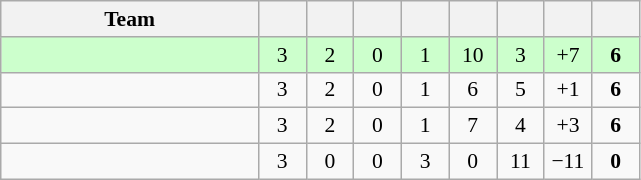<table class="wikitable" style="text-align: center; font-size: 90%;">
<tr>
<th width=165>Team</th>
<th width=25></th>
<th width=25></th>
<th width=25></th>
<th width=25></th>
<th width=25></th>
<th width=25></th>
<th width=25></th>
<th width=25></th>
</tr>
<tr style="background:#cfc;">
<td align="left"></td>
<td>3</td>
<td>2</td>
<td>0</td>
<td>1</td>
<td>10</td>
<td>3</td>
<td>+7</td>
<td><strong>6</strong></td>
</tr>
<tr>
<td align="left"></td>
<td>3</td>
<td>2</td>
<td>0</td>
<td>1</td>
<td>6</td>
<td>5</td>
<td>+1</td>
<td><strong>6</strong></td>
</tr>
<tr>
<td align="left"><em></em></td>
<td>3</td>
<td>2</td>
<td>0</td>
<td>1</td>
<td>7</td>
<td>4</td>
<td>+3</td>
<td><strong>6</strong></td>
</tr>
<tr>
<td align="left"></td>
<td>3</td>
<td>0</td>
<td>0</td>
<td>3</td>
<td>0</td>
<td>11</td>
<td>−11</td>
<td><strong>0</strong></td>
</tr>
</table>
